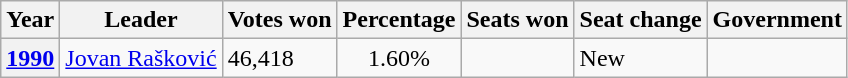<table class="wikitable" style="text-align: left;">
<tr>
<th>Year</th>
<th>Leader</th>
<th>Votes won</th>
<th>Percentage</th>
<th>Seats won</th>
<th>Seat change</th>
<th>Government</th>
</tr>
<tr>
<th><a href='#'>1990</a></th>
<td rowspan="13" align="center"><a href='#'>Jovan Rašković</a></td>
<td>46,418</td>
<td align="center">1.60%</td>
<td></td>
<td>New</td>
<td></td>
</tr>
</table>
